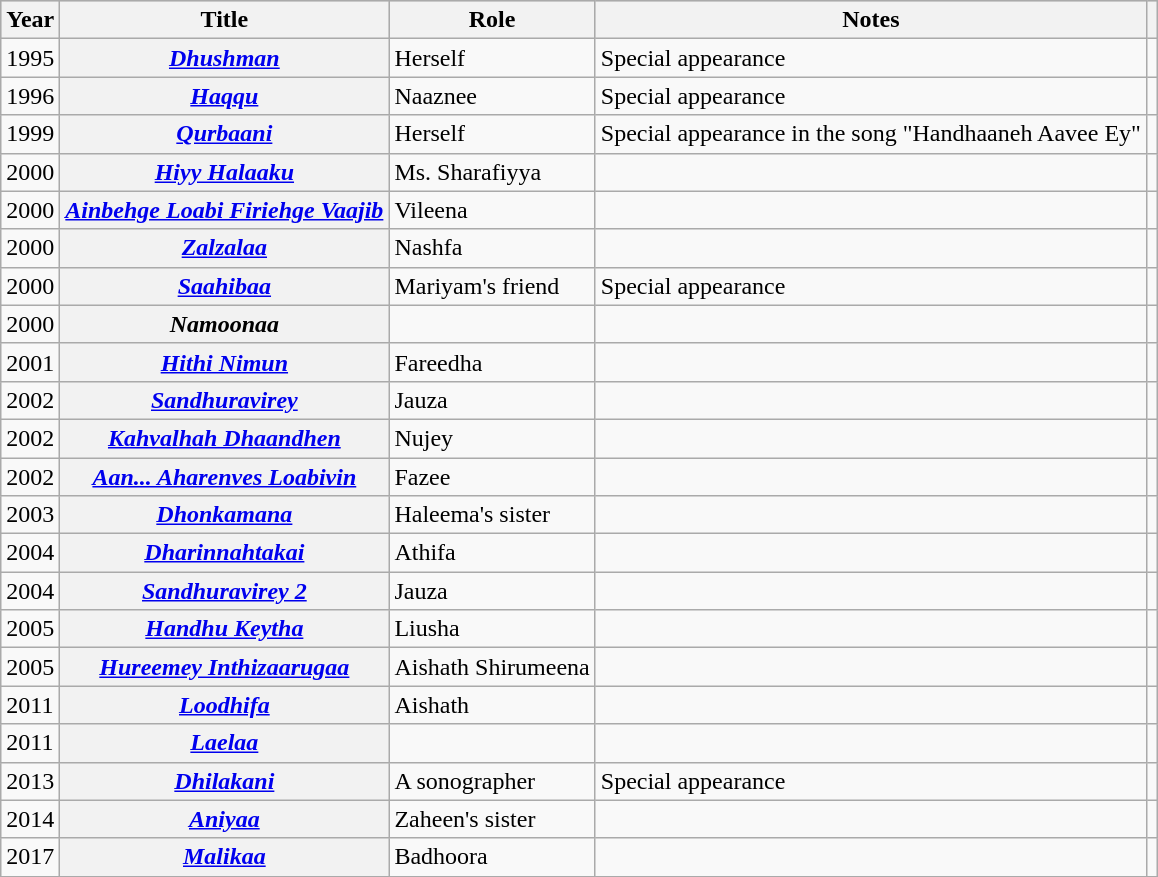<table class="wikitable sortable plainrowheaders">
<tr style="background:#ccc; text-align:center;">
<th scope="col">Year</th>
<th scope="col">Title</th>
<th scope="col">Role</th>
<th scope="col">Notes</th>
<th scope="col" class="unsortable"></th>
</tr>
<tr>
<td>1995</td>
<th scope="row"><em><a href='#'>Dhushman</a></em></th>
<td>Herself</td>
<td>Special appearance</td>
<td></td>
</tr>
<tr>
<td>1996</td>
<th scope="row"><em><a href='#'>Haqqu</a></em></th>
<td>Naaznee</td>
<td>Special appearance</td>
<td style="text-align: center;"></td>
</tr>
<tr>
<td>1999</td>
<th scope="row"><em><a href='#'>Qurbaani</a></em></th>
<td>Herself</td>
<td>Special appearance in the song "Handhaaneh Aavee Ey"</td>
<td style="text-align: center;"></td>
</tr>
<tr>
<td>2000</td>
<th scope="row"><em><a href='#'>Hiyy Halaaku</a></em></th>
<td>Ms. Sharafiyya</td>
<td></td>
<td style="text-align: center;"></td>
</tr>
<tr>
<td>2000</td>
<th scope="row"><em><a href='#'>Ainbehge Loabi Firiehge Vaajib</a></em></th>
<td>Vileena</td>
<td></td>
<td style="text-align: center;"></td>
</tr>
<tr>
<td>2000</td>
<th scope="row"><em><a href='#'>Zalzalaa</a></em></th>
<td>Nashfa</td>
<td></td>
<td style="text-align: center;"></td>
</tr>
<tr>
<td>2000</td>
<th scope="row"><em><a href='#'>Saahibaa</a></em></th>
<td>Mariyam's friend</td>
<td>Special appearance</td>
<td style="text-align: center;"></td>
</tr>
<tr>
<td>2000</td>
<th scope="row"><em>Namoonaa</em></th>
<td></td>
<td></td>
<td></td>
</tr>
<tr>
<td>2001</td>
<th scope="row"><em><a href='#'>Hithi Nimun</a></em></th>
<td>Fareedha</td>
<td></td>
<td style="text-align: center;"></td>
</tr>
<tr>
<td>2002</td>
<th scope="row"><em><a href='#'>Sandhuravirey</a></em></th>
<td>Jauza</td>
<td></td>
<td style="text-align: center;"></td>
</tr>
<tr>
<td>2002</td>
<th scope="row"><em><a href='#'>Kahvalhah Dhaandhen</a></em></th>
<td>Nujey</td>
<td></td>
<td style="text-align: center;"></td>
</tr>
<tr>
<td>2002</td>
<th scope="row"><em><a href='#'>Aan... Aharenves Loabivin</a></em></th>
<td>Fazee</td>
<td></td>
<td style="text-align: center;"></td>
</tr>
<tr>
<td>2003</td>
<th scope="row"><em><a href='#'>Dhonkamana</a></em></th>
<td>Haleema's sister</td>
<td></td>
<td style="text-align: center;"></td>
</tr>
<tr>
<td>2004</td>
<th scope="row"><em><a href='#'>Dharinnahtakai</a></em></th>
<td>Athifa</td>
<td></td>
<td style="text-align: center;"></td>
</tr>
<tr>
<td>2004</td>
<th scope="row"><em><a href='#'>Sandhuravirey 2</a></em></th>
<td>Jauza</td>
<td></td>
<td style="text-align: center;"></td>
</tr>
<tr>
<td>2005</td>
<th scope="row"><em><a href='#'>Handhu Keytha</a></em></th>
<td>Liusha</td>
<td></td>
<td style="text-align: center;"></td>
</tr>
<tr>
<td>2005</td>
<th scope="row"><em><a href='#'>Hureemey Inthizaarugaa</a></em></th>
<td>Aishath Shirumeena</td>
<td></td>
<td style="text-align: center;"></td>
</tr>
<tr>
<td>2011</td>
<th scope="row"><em><a href='#'>Loodhifa</a></em></th>
<td>Aishath</td>
<td></td>
<td style="text-align: center;"></td>
</tr>
<tr>
<td>2011</td>
<th scope="row"><em><a href='#'>Laelaa</a></em></th>
<td></td>
<td></td>
<td style="text-align: center;"></td>
</tr>
<tr>
<td>2013</td>
<th scope="row"><em><a href='#'>Dhilakani</a></em></th>
<td>A sonographer</td>
<td>Special appearance</td>
<td style="text-align: center;"></td>
</tr>
<tr>
<td>2014</td>
<th scope="row"><em><a href='#'>Aniyaa</a></em></th>
<td>Zaheen's sister</td>
<td></td>
<td></td>
</tr>
<tr>
<td>2017</td>
<th scope="row"><em><a href='#'>Malikaa</a></em></th>
<td>Badhoora</td>
<td></td>
<td style="text-align: center;"></td>
</tr>
<tr>
</tr>
</table>
